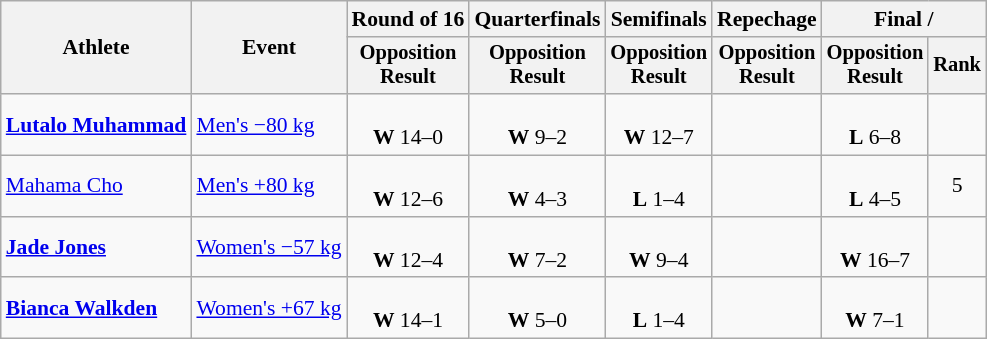<table class="wikitable" style="font-size:90%">
<tr>
<th rowspan="2">Athlete</th>
<th rowspan="2">Event</th>
<th>Round of 16</th>
<th>Quarterfinals</th>
<th>Semifinals</th>
<th>Repechage</th>
<th colspan=2>Final / </th>
</tr>
<tr style="font-size:95%">
<th>Opposition<br>Result</th>
<th>Opposition<br>Result</th>
<th>Opposition<br>Result</th>
<th>Opposition<br>Result</th>
<th>Opposition<br>Result</th>
<th>Rank</th>
</tr>
<tr align=center>
<td align=left><strong><a href='#'>Lutalo Muhammad</a></strong></td>
<td align=left><a href='#'>Men's −80 kg</a></td>
<td><br><strong>W</strong> 14–0 </td>
<td><br><strong>W</strong> 9–2</td>
<td><br><strong>W</strong> 12–7</td>
<td></td>
<td><br><strong>L</strong> 6–8</td>
<td></td>
</tr>
<tr align=center>
<td align=left><a href='#'>Mahama Cho</a></td>
<td align=left><a href='#'>Men's +80 kg</a></td>
<td><br><strong>W</strong> 12–6</td>
<td><br><strong>W</strong> 4–3 </td>
<td><br><strong>L</strong> 1–4</td>
<td></td>
<td><br><strong>L</strong> 4–5</td>
<td>5</td>
</tr>
<tr align=center>
<td align=left><strong><a href='#'>Jade Jones</a></strong></td>
<td align=left><a href='#'>Women's −57 kg</a></td>
<td><br><strong>W</strong> 12–4</td>
<td><br><strong>W</strong> 7–2</td>
<td><br><strong>W</strong> 9–4</td>
<td></td>
<td><br><strong>W</strong> 16–7</td>
<td></td>
</tr>
<tr align=center>
<td align=left><strong><a href='#'>Bianca Walkden</a></strong></td>
<td align=left><a href='#'>Women's +67 kg</a></td>
<td><br><strong>W</strong> 14–1 </td>
<td><br><strong>W</strong> 5–0</td>
<td><br><strong>L</strong> 1–4 </td>
<td></td>
<td><br><strong>W</strong> 7–1</td>
<td></td>
</tr>
</table>
